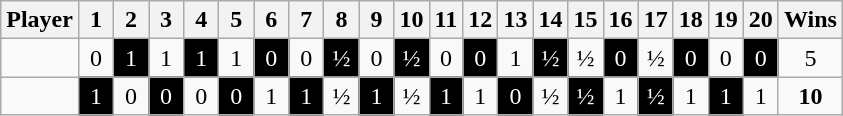<table class="wikitable" style="text-align:center">
<tr>
<th>Player</th>
<th> 1 </th>
<th> 2 </th>
<th> 3 </th>
<th> 4 </th>
<th> 5 </th>
<th> 6 </th>
<th> 7 </th>
<th> 8 </th>
<th> 9 </th>
<th>10</th>
<th>11</th>
<th>12</th>
<th>13</th>
<th>14</th>
<th>15</th>
<th>16</th>
<th>17</th>
<th>18</th>
<th>19</th>
<th>20</th>
<th>Wins</th>
</tr>
<tr>
<td></td>
<td>0</td>
<td style="background:black; color:white">1</td>
<td>1</td>
<td style="background:black; color:white">1</td>
<td>1</td>
<td style="background:black; color:white">0</td>
<td>0</td>
<td style="background:black; color:white">½</td>
<td>0</td>
<td style="background:black; color:white">½</td>
<td>0</td>
<td style="background:black; color:white">0</td>
<td>1</td>
<td style="background:black; color:white">½</td>
<td>½</td>
<td style="background:black; color:white">0</td>
<td>½</td>
<td style="background:black; color:white">0</td>
<td>0</td>
<td style="background:black; color:white">0</td>
<td>5</td>
</tr>
<tr>
<td></td>
<td style="background:black; color:white">1</td>
<td>0</td>
<td style="background:black; color:white">0</td>
<td>0</td>
<td style="background:black; color:white">0</td>
<td>1</td>
<td style="background:black; color:white">1</td>
<td>½</td>
<td style="background:black; color:white">1</td>
<td>½</td>
<td style="background:black; color:white">1</td>
<td>1</td>
<td style="background:black; color:white">0</td>
<td>½</td>
<td style="background:black; color:white">½</td>
<td>1</td>
<td style="background:black; color:white">½</td>
<td>1</td>
<td style="background:black; color:white">1</td>
<td>1</td>
<td><strong>10</strong></td>
</tr>
</table>
